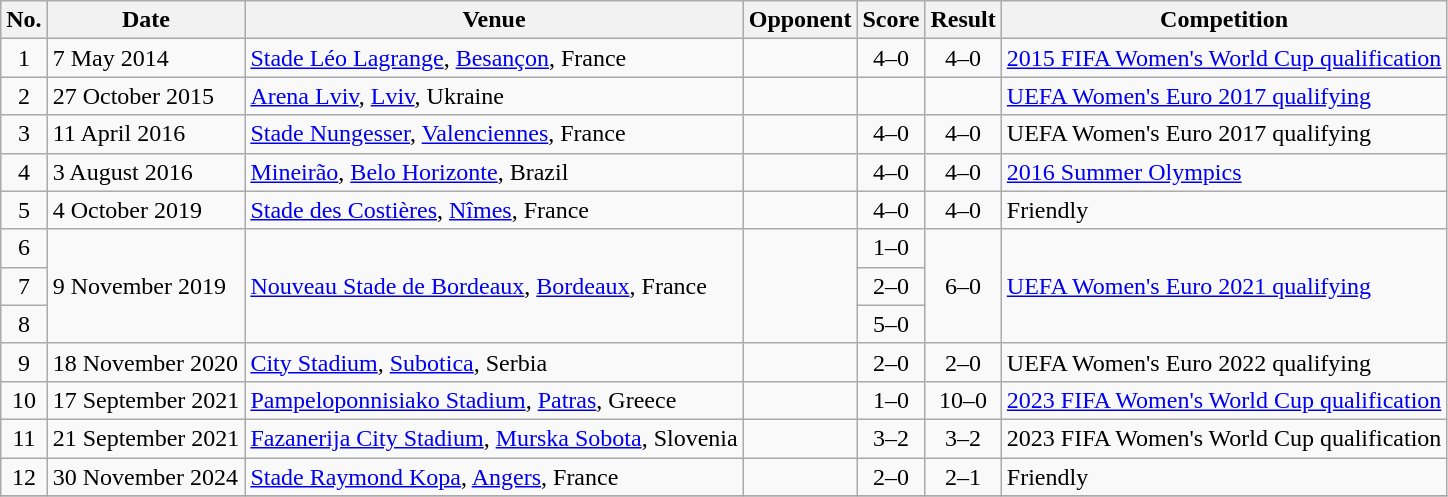<table class="wikitable sortable">
<tr>
<th scope="col">No.</th>
<th scope="col">Date</th>
<th scope="col">Venue</th>
<th scope="col">Opponent</th>
<th scope="col">Score</th>
<th scope="col">Result</th>
<th scope="col">Competition</th>
</tr>
<tr>
<td align="center">1</td>
<td>7 May 2014</td>
<td><a href='#'>Stade Léo Lagrange</a>, <a href='#'>Besançon</a>, France</td>
<td></td>
<td align="center">4–0</td>
<td align="center">4–0</td>
<td><a href='#'>2015 FIFA Women's World Cup qualification</a></td>
</tr>
<tr>
<td align="center">2</td>
<td>27 October 2015</td>
<td><a href='#'>Arena Lviv</a>, <a href='#'>Lviv</a>, Ukraine</td>
<td></td>
<td></td>
<td></td>
<td><a href='#'>UEFA Women's Euro 2017 qualifying</a></td>
</tr>
<tr>
<td align="center">3</td>
<td>11 April 2016</td>
<td><a href='#'>Stade Nungesser</a>, <a href='#'>Valenciennes</a>, France</td>
<td></td>
<td align="center">4–0</td>
<td align="center">4–0</td>
<td>UEFA Women's Euro 2017 qualifying</td>
</tr>
<tr>
<td align="center">4</td>
<td>3 August 2016</td>
<td><a href='#'>Mineirão</a>, <a href='#'>Belo Horizonte</a>, Brazil</td>
<td></td>
<td align="center">4–0</td>
<td align="center">4–0</td>
<td><a href='#'>2016 Summer Olympics</a></td>
</tr>
<tr>
<td align="center">5</td>
<td>4 October 2019</td>
<td><a href='#'>Stade des Costières</a>, <a href='#'>Nîmes</a>, France</td>
<td></td>
<td align="center">4–0</td>
<td align="center">4–0</td>
<td>Friendly</td>
</tr>
<tr>
<td align="center">6</td>
<td rowspan="3">9 November 2019</td>
<td rowspan="3"><a href='#'>Nouveau Stade de Bordeaux</a>, <a href='#'>Bordeaux</a>, France</td>
<td rowspan="3"></td>
<td align="center">1–0</td>
<td rowspan="3" align="center">6–0</td>
<td rowspan="3"><a href='#'>UEFA Women's Euro 2021 qualifying</a></td>
</tr>
<tr>
<td align="center">7</td>
<td align="center">2–0</td>
</tr>
<tr>
<td align="center">8</td>
<td align="center">5–0</td>
</tr>
<tr>
<td align="center">9</td>
<td>18 November 2020</td>
<td><a href='#'>City Stadium</a>, <a href='#'>Subotica</a>, Serbia</td>
<td></td>
<td align="center">2–0</td>
<td align="center">2–0</td>
<td>UEFA Women's Euro 2022 qualifying</td>
</tr>
<tr>
<td align="center">10</td>
<td>17 September 2021</td>
<td><a href='#'>Pampeloponnisiako Stadium</a>, <a href='#'>Patras</a>, Greece</td>
<td></td>
<td align="center">1–0</td>
<td align="center">10–0</td>
<td><a href='#'>2023 FIFA Women's World Cup qualification</a></td>
</tr>
<tr>
<td align="center">11</td>
<td>21 September 2021</td>
<td><a href='#'>Fazanerija City Stadium</a>, <a href='#'>Murska Sobota</a>, Slovenia</td>
<td></td>
<td align="center">3–2</td>
<td align="center">3–2</td>
<td>2023 FIFA Women's World Cup qualification</td>
</tr>
<tr>
<td align="center">12</td>
<td>30 November 2024</td>
<td><a href='#'>Stade Raymond Kopa</a>, <a href='#'>Angers</a>, France</td>
<td></td>
<td align="center">2–0</td>
<td align="center">2–1</td>
<td>Friendly</td>
</tr>
<tr>
</tr>
</table>
